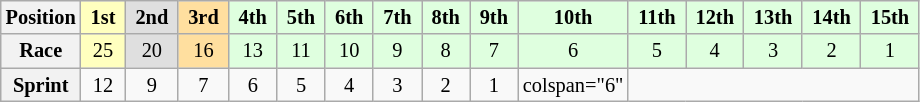<table class="wikitable" style="font-size:85%; text-align:center">
<tr>
<th>Position</th>
<td style="background:#ffffbf;"> <strong>1st</strong> </td>
<td style="background:#dfdfdf;"> <strong>2nd</strong> </td>
<td style="background:#ffdf9f;"> <strong>3rd</strong> </td>
<td style="background:#dfffdf;"> <strong>4th</strong> </td>
<td style="background:#dfffdf;"> <strong>5th</strong> </td>
<td style="background:#dfffdf;"> <strong>6th</strong> </td>
<td style="background:#dfffdf;"> <strong>7th</strong> </td>
<td style="background:#dfffdf;"> <strong>8th</strong> </td>
<td style="background:#dfffdf;"> <strong>9th</strong> </td>
<td style="background:#dfffdf;"> <strong>10th</strong> </td>
<td style="background:#dfffdf;"> <strong>11th</strong> </td>
<td style="background:#dfffdf;"> <strong>12th</strong> </td>
<td style="background:#dfffdf;"> <strong>13th</strong> </td>
<td style="background:#dfffdf;"> <strong>14th</strong> </td>
<td style="background:#dfffdf;"> <strong>15th</strong> </td>
</tr>
<tr>
<th>Race</th>
<td style="background:#ffffbf;">25</td>
<td style="background:#dfdfdf;">20</td>
<td style="background:#ffdf9f;">16</td>
<td style="background:#dfffdf;">13</td>
<td style="background:#dfffdf;">11</td>
<td style="background:#dfffdf;">10</td>
<td style="background:#dfffdf;">9</td>
<td style="background:#dfffdf;">8</td>
<td style="background:#dfffdf;">7</td>
<td style="background:#dfffdf;">6</td>
<td style="background:#dfffdf;">5</td>
<td style="background:#dfffdf;">4</td>
<td style="background:#dfffdf;">3</td>
<td style="background:#dfffdf;">2</td>
<td style="background:#dfffdf;">1</td>
</tr>
<tr>
<th>Sprint</th>
<td>12</td>
<td>9</td>
<td>7</td>
<td>6</td>
<td>5</td>
<td>4</td>
<td>3</td>
<td>2</td>
<td>1</td>
<td>colspan="6" </td>
</tr>
</table>
